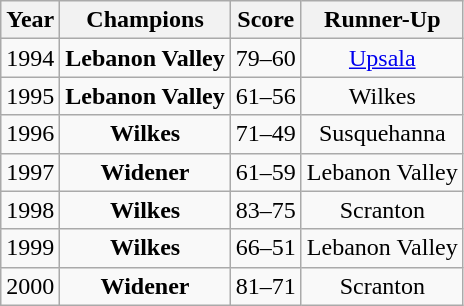<table class="wikitable sortable">
<tr>
<th>Year</th>
<th>Champions</th>
<th>Score</th>
<th>Runner-Up</th>
</tr>
<tr align=center>
<td>1994</td>
<td><strong>Lebanon Valley</strong></td>
<td>79–60</td>
<td><a href='#'>Upsala</a></td>
</tr>
<tr align=center>
<td>1995</td>
<td><strong>Lebanon Valley</strong></td>
<td>61–56</td>
<td>Wilkes</td>
</tr>
<tr align=center>
<td>1996</td>
<td><strong>Wilkes</strong></td>
<td>71–49</td>
<td>Susquehanna</td>
</tr>
<tr align=center>
<td>1997</td>
<td><strong>Widener</strong></td>
<td>61–59</td>
<td>Lebanon Valley</td>
</tr>
<tr align=center>
<td>1998</td>
<td><strong>Wilkes</strong></td>
<td>83–75</td>
<td>Scranton</td>
</tr>
<tr align=center>
<td>1999</td>
<td><strong>Wilkes</strong></td>
<td>66–51</td>
<td>Lebanon Valley</td>
</tr>
<tr align=center>
<td>2000</td>
<td><strong>Widener</strong></td>
<td>81–71</td>
<td>Scranton</td>
</tr>
</table>
